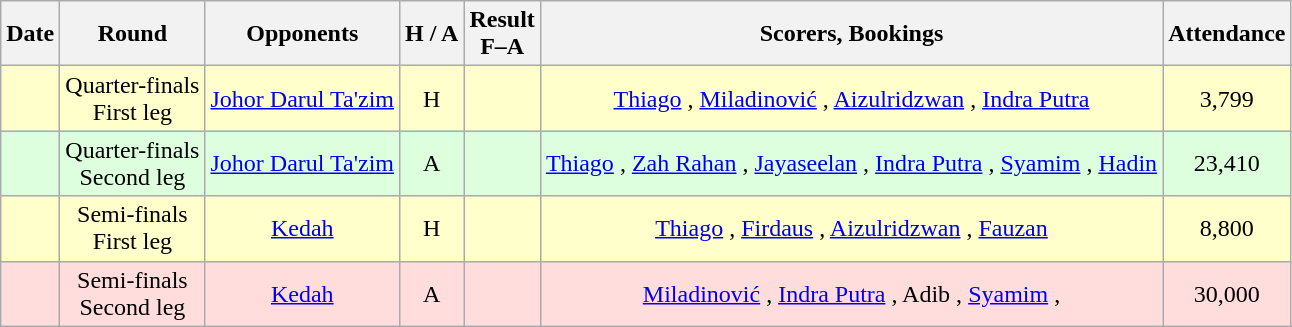<table class="wikitable" style="text-align:center">
<tr>
<th>Date</th>
<th>Round</th>
<th>Opponents</th>
<th>H / A</th>
<th>Result<br>F–A</th>
<th>Scorers, Bookings</th>
<th>Attendance</th>
</tr>
<tr bgcolor=#ffffcc>
<td></td>
<td>Quarter-finals<br>First leg</td>
<td><a href='#'>Johor Darul Ta'zim</a></td>
<td>H</td>
<td></td>
<td><a href='#'>Thiago</a> , <a href='#'>Miladinović</a> , <a href='#'>Aizulridzwan</a> , <a href='#'>Indra Putra</a> </td>
<td>3,799</td>
</tr>
<tr bgcolor=#ddffdd>
<td></td>
<td>Quarter-finals<br>Second leg</td>
<td><a href='#'>Johor Darul Ta'zim</a></td>
<td>A</td>
<td></td>
<td><a href='#'>Thiago</a> , <a href='#'>Zah Rahan</a> , <a href='#'>Jayaseelan</a> , <a href='#'>Indra Putra</a> , <a href='#'>Syamim</a> , <a href='#'>Hadin</a> </td>
<td>23,410</td>
</tr>
<tr bgcolor=#ffffcc>
<td></td>
<td>Semi-finals<br>First leg</td>
<td><a href='#'>Kedah</a></td>
<td>H</td>
<td></td>
<td><a href='#'>Thiago</a> , <a href='#'>Firdaus</a> , <a href='#'>Aizulridzwan</a> , <a href='#'>Fauzan</a> </td>
<td>8,800</td>
</tr>
<tr bgcolor=#ffdddd>
<td></td>
<td>Semi-finals<br>Second leg</td>
<td><a href='#'>Kedah</a></td>
<td>A</td>
<td></td>
<td><a href='#'>Miladinović</a> , <a href='#'>Indra Putra</a> ,  Adib , <a href='#'>Syamim</a> ,</td>
<td>30,000</td>
</tr>
</table>
